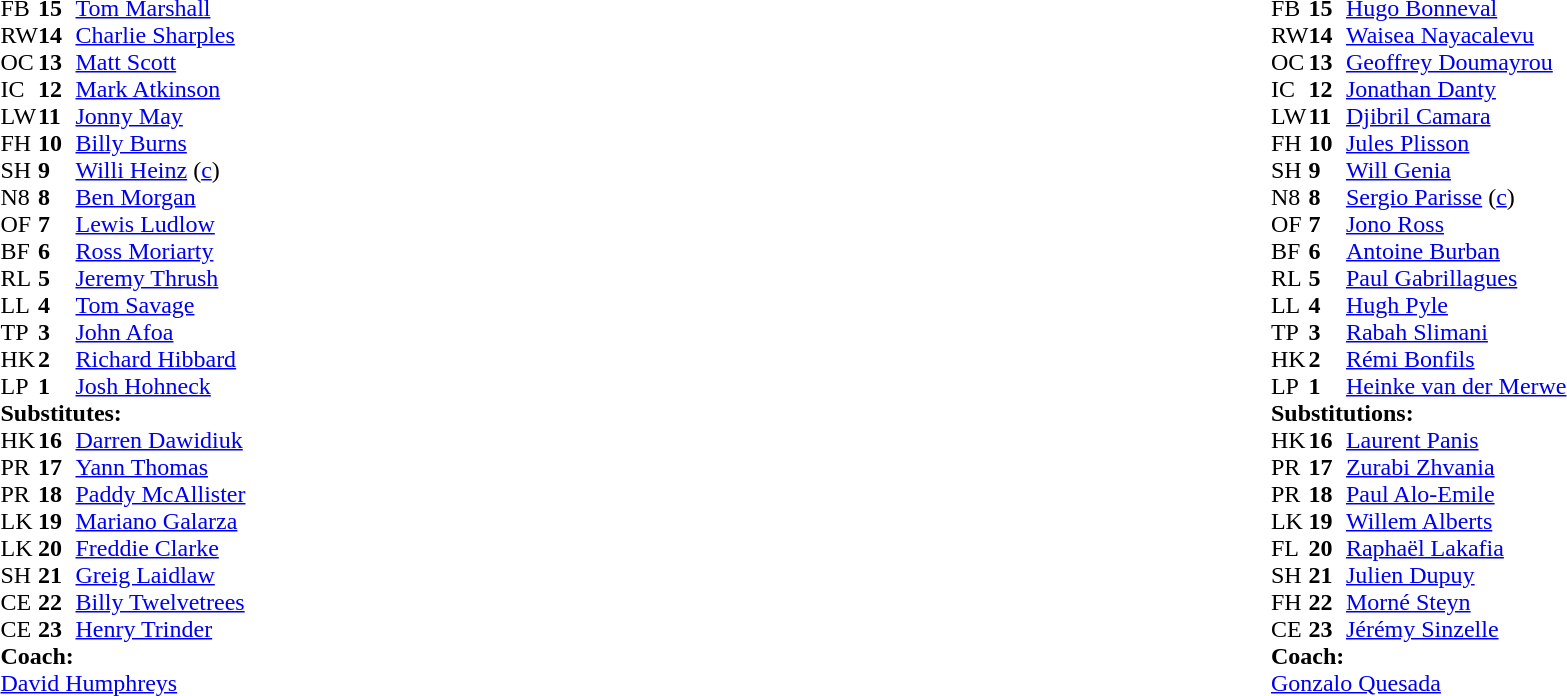<table style="width:100%">
<tr>
<td style="vertical-align:top; width:50%;"><br><table style="font-size: 100%" cellspacing="0" cellpadding="0">
<tr>
<th width="25"></th>
<th width="25"></th>
</tr>
<tr>
<td>FB</td>
<td><strong>15</strong></td>
<td> <a href='#'>Tom Marshall</a></td>
</tr>
<tr>
<td>RW</td>
<td><strong>14</strong></td>
<td> <a href='#'>Charlie Sharples</a></td>
</tr>
<tr>
<td>OC</td>
<td><strong>13</strong></td>
<td> <a href='#'>Matt Scott</a></td>
<td></td>
<td></td>
</tr>
<tr>
<td>IC</td>
<td><strong>12</strong></td>
<td> <a href='#'>Mark Atkinson</a></td>
<td></td>
<td></td>
</tr>
<tr>
<td>LW</td>
<td><strong>11</strong></td>
<td> <a href='#'>Jonny May</a></td>
</tr>
<tr>
<td>FH</td>
<td><strong>10</strong></td>
<td> <a href='#'>Billy Burns</a></td>
</tr>
<tr>
<td>SH</td>
<td><strong>9</strong></td>
<td> <a href='#'>Willi Heinz</a> (<a href='#'>c</a>)</td>
<td></td>
<td></td>
</tr>
<tr>
<td>N8</td>
<td><strong>8</strong></td>
<td> <a href='#'>Ben Morgan</a></td>
</tr>
<tr>
<td>OF</td>
<td><strong>7</strong></td>
<td> <a href='#'>Lewis Ludlow</a></td>
</tr>
<tr>
<td>BF</td>
<td><strong>6</strong></td>
<td> <a href='#'>Ross Moriarty</a></td>
</tr>
<tr>
<td>RL</td>
<td><strong>5</strong></td>
<td> <a href='#'>Jeremy Thrush</a></td>
<td></td>
<td></td>
</tr>
<tr>
<td>LL</td>
<td><strong>4</strong></td>
<td> <a href='#'>Tom Savage</a></td>
<td></td>
<td></td>
</tr>
<tr>
<td>TP</td>
<td><strong>3</strong></td>
<td> <a href='#'>John Afoa</a></td>
<td></td>
<td></td>
</tr>
<tr>
<td>HK</td>
<td><strong>2</strong></td>
<td> <a href='#'>Richard Hibbard</a></td>
<td></td>
<td></td>
</tr>
<tr>
<td>LP</td>
<td><strong>1</strong></td>
<td> <a href='#'>Josh Hohneck</a></td>
<td></td>
<td></td>
</tr>
<tr>
<td colspan="3"><strong>Substitutes:</strong></td>
</tr>
<tr>
<td>HK</td>
<td><strong>16</strong></td>
<td> <a href='#'>Darren Dawidiuk</a></td>
<td></td>
<td></td>
</tr>
<tr>
<td>PR</td>
<td><strong>17</strong></td>
<td> <a href='#'>Yann Thomas</a></td>
<td></td>
<td></td>
</tr>
<tr>
<td>PR</td>
<td><strong>18</strong></td>
<td> <a href='#'>Paddy McAllister</a></td>
<td></td>
<td></td>
</tr>
<tr>
<td>LK</td>
<td><strong>19</strong></td>
<td> <a href='#'>Mariano Galarza</a></td>
<td></td>
<td></td>
</tr>
<tr>
<td>LK</td>
<td><strong>20</strong></td>
<td> <a href='#'>Freddie Clarke</a></td>
<td></td>
<td></td>
</tr>
<tr>
<td>SH</td>
<td><strong>21</strong></td>
<td> <a href='#'>Greig Laidlaw</a></td>
<td></td>
<td></td>
</tr>
<tr>
<td>CE</td>
<td><strong>22</strong></td>
<td> <a href='#'>Billy Twelvetrees</a></td>
<td></td>
<td></td>
</tr>
<tr>
<td>CE</td>
<td><strong>23</strong></td>
<td> <a href='#'>Henry Trinder</a></td>
<td></td>
<td></td>
</tr>
<tr>
<td colspan="3"><strong>Coach:</strong></td>
</tr>
<tr>
<td colspan="4"> <a href='#'>David Humphreys</a></td>
</tr>
</table>
</td>
<td style="vertical-align:top"></td>
<td style="vertical-align:top; width:50%;"><br><table cellspacing="0" cellpadding="0" style="font-size:100%; margin:auto;">
<tr>
<th width="25"></th>
<th width="25"></th>
</tr>
<tr>
<td>FB</td>
<td><strong>15</strong></td>
<td> <a href='#'>Hugo Bonneval</a></td>
</tr>
<tr>
<td>RW</td>
<td><strong>14</strong></td>
<td> <a href='#'>Waisea Nayacalevu</a></td>
</tr>
<tr>
<td>OC</td>
<td><strong>13</strong></td>
<td> <a href='#'>Geoffrey Doumayrou</a></td>
</tr>
<tr>
<td>IC</td>
<td><strong>12</strong></td>
<td> <a href='#'>Jonathan Danty</a></td>
<td></td>
<td></td>
</tr>
<tr>
<td>LW</td>
<td><strong>11</strong></td>
<td> <a href='#'>Djibril Camara</a></td>
</tr>
<tr>
<td>FH</td>
<td><strong>10</strong></td>
<td> <a href='#'>Jules Plisson</a></td>
<td></td>
<td></td>
</tr>
<tr>
<td>SH</td>
<td><strong>9</strong></td>
<td> <a href='#'>Will Genia</a></td>
<td></td>
<td></td>
</tr>
<tr>
<td>N8</td>
<td><strong>8</strong></td>
<td> <a href='#'>Sergio Parisse</a> (<a href='#'>c</a>)</td>
</tr>
<tr>
<td>OF</td>
<td><strong>7</strong></td>
<td> <a href='#'>Jono Ross</a></td>
</tr>
<tr>
<td>BF</td>
<td><strong>6</strong></td>
<td> <a href='#'>Antoine Burban</a></td>
<td></td>
<td></td>
</tr>
<tr>
<td>RL</td>
<td><strong>5</strong></td>
<td> <a href='#'>Paul Gabrillagues</a></td>
</tr>
<tr>
<td>LL</td>
<td><strong>4</strong></td>
<td> <a href='#'>Hugh Pyle</a></td>
<td></td>
<td></td>
</tr>
<tr>
<td>TP</td>
<td><strong>3</strong></td>
<td> <a href='#'>Rabah Slimani</a></td>
<td></td>
<td></td>
</tr>
<tr>
<td>HK</td>
<td><strong>2</strong></td>
<td> <a href='#'>Rémi Bonfils</a></td>
<td></td>
<td></td>
</tr>
<tr>
<td>LP</td>
<td><strong>1</strong></td>
<td> <a href='#'>Heinke van der Merwe</a></td>
<td></td>
<td></td>
</tr>
<tr>
<td colspan="3"><strong>Substitutions:</strong></td>
</tr>
<tr>
<td>HK</td>
<td><strong>16</strong></td>
<td> <a href='#'>Laurent Panis</a></td>
<td></td>
<td></td>
</tr>
<tr>
<td>PR</td>
<td><strong>17</strong></td>
<td> <a href='#'>Zurabi Zhvania</a></td>
<td></td>
<td></td>
</tr>
<tr>
<td>PR</td>
<td><strong>18</strong></td>
<td> <a href='#'>Paul Alo-Emile</a></td>
<td></td>
<td></td>
</tr>
<tr>
<td>LK</td>
<td><strong>19</strong></td>
<td> <a href='#'>Willem Alberts</a></td>
<td></td>
<td></td>
</tr>
<tr>
<td>FL</td>
<td><strong>20</strong></td>
<td> <a href='#'>Raphaël Lakafia</a></td>
<td></td>
<td></td>
</tr>
<tr>
<td>SH</td>
<td><strong>21</strong></td>
<td> <a href='#'>Julien Dupuy</a></td>
<td></td>
<td></td>
</tr>
<tr>
<td>FH</td>
<td><strong>22</strong></td>
<td> <a href='#'>Morné Steyn</a></td>
<td></td>
<td></td>
</tr>
<tr>
<td>CE</td>
<td><strong>23</strong></td>
<td> <a href='#'>Jérémy Sinzelle</a></td>
<td></td>
<td></td>
</tr>
<tr>
<td colspan="3"><strong>Coach:</strong></td>
</tr>
<tr>
<td colspan="4"> <a href='#'>Gonzalo Quesada</a></td>
</tr>
</table>
</td>
</tr>
</table>
